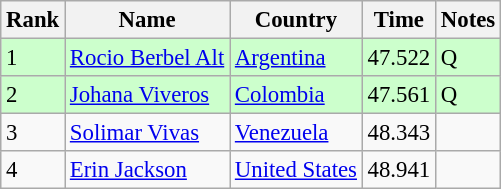<table class="wikitable" style="font-size:95%" style="text-align:center; width:35em;">
<tr>
<th>Rank</th>
<th>Name</th>
<th>Country</th>
<th>Time</th>
<th>Notes</th>
</tr>
<tr bgcolor=ccffcc>
<td>1</td>
<td align=left><a href='#'>Rocio Berbel Alt</a></td>
<td align="left"> <a href='#'>Argentina</a></td>
<td>47.522</td>
<td>Q</td>
</tr>
<tr bgcolor=ccffcc>
<td>2</td>
<td align=left><a href='#'>Johana Viveros</a></td>
<td align="left"> <a href='#'>Colombia</a></td>
<td>47.561</td>
<td>Q</td>
</tr>
<tr>
<td>3</td>
<td align=left><a href='#'>Solimar Vivas</a></td>
<td align="left"> <a href='#'>Venezuela</a></td>
<td>48.343</td>
<td></td>
</tr>
<tr>
<td>4</td>
<td align=left><a href='#'>Erin Jackson</a></td>
<td align="left"> <a href='#'>United States</a></td>
<td>48.941</td>
<td></td>
</tr>
</table>
